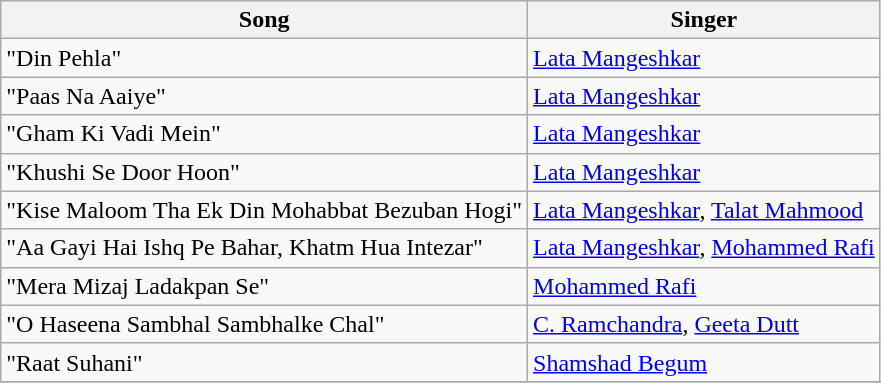<table class="wikitable">
<tr>
<th>Song</th>
<th>Singer</th>
</tr>
<tr>
<td>"Din Pehla"</td>
<td><a href='#'>Lata Mangeshkar</a></td>
</tr>
<tr>
<td>"Paas Na Aaiye"</td>
<td><a href='#'>Lata Mangeshkar</a></td>
</tr>
<tr>
<td>"Gham Ki Vadi Mein"</td>
<td><a href='#'>Lata Mangeshkar</a></td>
</tr>
<tr>
<td>"Khushi Se Door Hoon"</td>
<td><a href='#'>Lata Mangeshkar</a></td>
</tr>
<tr>
<td>"Kise Maloom Tha Ek Din Mohabbat Bezuban Hogi"</td>
<td><a href='#'>Lata Mangeshkar</a>, <a href='#'>Talat Mahmood</a></td>
</tr>
<tr>
<td>"Aa Gayi Hai Ishq Pe Bahar, Khatm Hua Intezar"</td>
<td><a href='#'>Lata Mangeshkar</a>, <a href='#'>Mohammed Rafi</a></td>
</tr>
<tr>
<td>"Mera Mizaj Ladakpan Se"</td>
<td><a href='#'>Mohammed Rafi</a></td>
</tr>
<tr>
<td>"O Haseena Sambhal Sambhalke Chal"</td>
<td><a href='#'>C. Ramchandra</a>, <a href='#'>Geeta Dutt</a></td>
</tr>
<tr>
<td>"Raat Suhani"</td>
<td><a href='#'>Shamshad Begum</a></td>
</tr>
<tr>
</tr>
</table>
